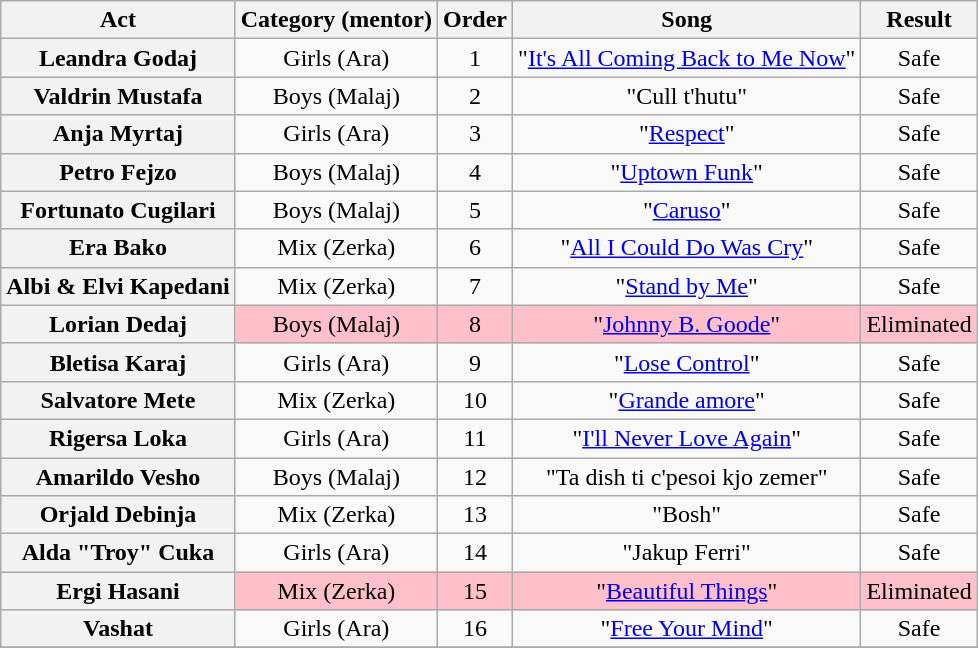<table class="wikitable plainrowheaders" style="text-align:center;">
<tr>
<th scope="col">Act</th>
<th scope="col">Category (mentor)</th>
<th scope="col">Order</th>
<th scope="col">Song</th>
<th scope="col">Result</th>
</tr>
<tr>
<th scope="row">Leandra Godaj</th>
<td>Girls (Ara)</td>
<td>1</td>
<td>"<a href='#'>It's All Coming Back to Me Now</a>"</td>
<td>Safe</td>
</tr>
<tr>
<th scope="row">Valdrin Mustafa</th>
<td>Boys (Malaj)</td>
<td>2</td>
<td>"Cull t'hutu"</td>
<td>Safe</td>
</tr>
<tr>
<th scope="row">Anja Myrtaj</th>
<td>Girls (Ara)</td>
<td>3</td>
<td>"<a href='#'>Respect</a>"</td>
<td>Safe</td>
</tr>
<tr>
<th scope="row">Petro Fejzo</th>
<td>Boys (Malaj)</td>
<td>4</td>
<td>"<a href='#'>Uptown Funk</a>"</td>
<td>Safe</td>
</tr>
<tr>
<th scope="row">Fortunato Cugilari</th>
<td>Boys (Malaj)</td>
<td>5</td>
<td>"<a href='#'>Caruso</a>"</td>
<td>Safe</td>
</tr>
<tr>
<th scope="row">Era Bako</th>
<td>Mix (Zerka)</td>
<td>6</td>
<td>"<a href='#'>All I Could Do Was Cry</a>"</td>
<td>Safe</td>
</tr>
<tr>
<th scope="row">Albi & Elvi Kapedani</th>
<td>Mix (Zerka)</td>
<td>7</td>
<td>"<a href='#'>Stand by Me</a>"</td>
<td>Safe</td>
</tr>
<tr style="background:pink;">
<th scope="row">Lorian Dedaj</th>
<td>Boys (Malaj)</td>
<td>8</td>
<td>"<a href='#'>Johnny B. Goode</a>"</td>
<td>Eliminated</td>
</tr>
<tr>
<th scope="row">Bletisa Karaj</th>
<td>Girls (Ara)</td>
<td>9</td>
<td>"<a href='#'>Lose Control</a>"</td>
<td>Safe</td>
</tr>
<tr>
<th scope="row">Salvatore Mete</th>
<td>Mix (Zerka)</td>
<td>10</td>
<td>"<a href='#'>Grande amore</a>"</td>
<td>Safe</td>
</tr>
<tr>
<th scope="row">Rigersa Loka</th>
<td>Girls (Ara)</td>
<td>11</td>
<td>"<a href='#'>I'll Never Love Again</a>"</td>
<td>Safe</td>
</tr>
<tr>
<th scope="row">Amarildo Vesho</th>
<td>Boys (Malaj)</td>
<td>12</td>
<td>"Ta dish ti c'pesoi kjo zemer"</td>
<td>Safe</td>
</tr>
<tr>
<th scope="row">Orjald Debinja</th>
<td>Mix (Zerka)</td>
<td>13</td>
<td>"Bosh"</td>
<td>Safe</td>
</tr>
<tr>
<th scope="row">Alda "Troy" Cuka</th>
<td>Girls (Ara)</td>
<td>14</td>
<td>"Jakup Ferri"</td>
<td>Safe</td>
</tr>
<tr style="background:pink;">
<th scope="row">Ergi Hasani</th>
<td>Mix (Zerka)</td>
<td>15</td>
<td>"<a href='#'>Beautiful Things</a>"</td>
<td>Eliminated</td>
</tr>
<tr>
<th scope="row">Vashat</th>
<td>Girls (Ara)</td>
<td>16</td>
<td>"<a href='#'>Free Your Mind</a>"</td>
<td>Safe</td>
</tr>
<tr>
</tr>
</table>
